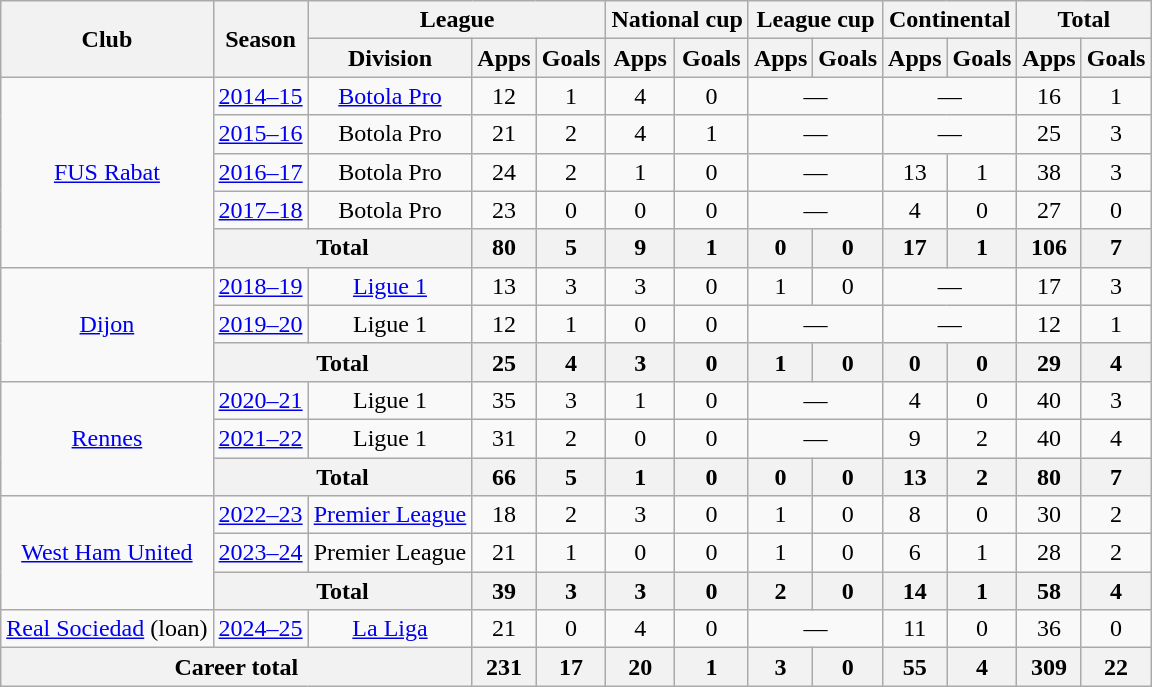<table class=wikitable style=text-align:center>
<tr>
<th rowspan=2>Club</th>
<th rowspan=2>Season</th>
<th colspan=3>League</th>
<th colspan=2>National cup</th>
<th colspan=2>League cup</th>
<th colspan=2>Continental</th>
<th colspan=2>Total</th>
</tr>
<tr>
<th>Division</th>
<th>Apps</th>
<th>Goals</th>
<th>Apps</th>
<th>Goals</th>
<th>Apps</th>
<th>Goals</th>
<th>Apps</th>
<th>Goals</th>
<th>Apps</th>
<th>Goals</th>
</tr>
<tr>
<td rowspan=5><a href='#'>FUS Rabat</a></td>
<td><a href='#'>2014–15</a></td>
<td><a href='#'>Botola Pro</a></td>
<td>12</td>
<td>1</td>
<td>4</td>
<td>0</td>
<td colspan=2>—</td>
<td colspan=2>—</td>
<td>16</td>
<td>1</td>
</tr>
<tr>
<td><a href='#'>2015–16</a></td>
<td>Botola Pro</td>
<td>21</td>
<td>2</td>
<td>4</td>
<td>1</td>
<td colspan=2>—</td>
<td colspan=2>—</td>
<td>25</td>
<td>3</td>
</tr>
<tr>
<td><a href='#'>2016–17</a></td>
<td>Botola Pro</td>
<td>24</td>
<td>2</td>
<td>1</td>
<td>0</td>
<td colspan=2>—</td>
<td>13</td>
<td>1</td>
<td>38</td>
<td>3</td>
</tr>
<tr>
<td><a href='#'>2017–18</a></td>
<td>Botola Pro</td>
<td>23</td>
<td>0</td>
<td>0</td>
<td>0</td>
<td colspan=2>—</td>
<td>4</td>
<td>0</td>
<td>27</td>
<td>0</td>
</tr>
<tr>
<th colspan=2>Total</th>
<th>80</th>
<th>5</th>
<th>9</th>
<th>1</th>
<th>0</th>
<th>0</th>
<th>17</th>
<th>1</th>
<th>106</th>
<th>7</th>
</tr>
<tr>
<td rowspan=3><a href='#'>Dijon</a></td>
<td><a href='#'>2018–19</a></td>
<td><a href='#'>Ligue 1</a></td>
<td>13</td>
<td>3</td>
<td>3</td>
<td>0</td>
<td>1</td>
<td>0</td>
<td colspan=2>—</td>
<td>17</td>
<td>3</td>
</tr>
<tr>
<td><a href='#'>2019–20</a></td>
<td>Ligue 1</td>
<td>12</td>
<td>1</td>
<td>0</td>
<td>0</td>
<td colspan=2>—</td>
<td colspan=2>—</td>
<td>12</td>
<td>1</td>
</tr>
<tr>
<th colspan=2>Total</th>
<th>25</th>
<th>4</th>
<th>3</th>
<th>0</th>
<th>1</th>
<th>0</th>
<th>0</th>
<th>0</th>
<th>29</th>
<th>4</th>
</tr>
<tr>
<td rowspan=3><a href='#'>Rennes</a></td>
<td><a href='#'>2020–21</a></td>
<td>Ligue 1</td>
<td>35</td>
<td>3</td>
<td>1</td>
<td>0</td>
<td colspan=2>—</td>
<td>4</td>
<td>0</td>
<td>40</td>
<td>3</td>
</tr>
<tr>
<td><a href='#'>2021–22</a></td>
<td>Ligue 1</td>
<td>31</td>
<td>2</td>
<td>0</td>
<td>0</td>
<td colspan=2>—</td>
<td>9</td>
<td>2</td>
<td>40</td>
<td>4</td>
</tr>
<tr>
<th colspan=2>Total</th>
<th>66</th>
<th>5</th>
<th>1</th>
<th>0</th>
<th>0</th>
<th>0</th>
<th>13</th>
<th>2</th>
<th>80</th>
<th>7</th>
</tr>
<tr>
<td rowspan=3><a href='#'>West Ham United</a></td>
<td><a href='#'>2022–23</a></td>
<td><a href='#'>Premier League</a></td>
<td>18</td>
<td>2</td>
<td>3</td>
<td>0</td>
<td>1</td>
<td>0</td>
<td>8</td>
<td>0</td>
<td>30</td>
<td>2</td>
</tr>
<tr>
<td><a href='#'>2023–24</a></td>
<td>Premier League</td>
<td>21</td>
<td>1</td>
<td>0</td>
<td>0</td>
<td>1</td>
<td>0</td>
<td>6</td>
<td>1</td>
<td>28</td>
<td>2</td>
</tr>
<tr>
<th colspan=2>Total</th>
<th>39</th>
<th>3</th>
<th>3</th>
<th>0</th>
<th>2</th>
<th>0</th>
<th>14</th>
<th>1</th>
<th>58</th>
<th>4</th>
</tr>
<tr>
<td><a href='#'>Real Sociedad</a> (loan)</td>
<td><a href='#'>2024–25</a></td>
<td><a href='#'>La Liga</a></td>
<td>21</td>
<td>0</td>
<td>4</td>
<td>0</td>
<td colspan="2">—</td>
<td>11</td>
<td>0</td>
<td>36</td>
<td>0</td>
</tr>
<tr>
<th colspan=3>Career total</th>
<th>231</th>
<th>17</th>
<th>20</th>
<th>1</th>
<th>3</th>
<th>0</th>
<th>55</th>
<th>4</th>
<th>309</th>
<th>22</th>
</tr>
</table>
